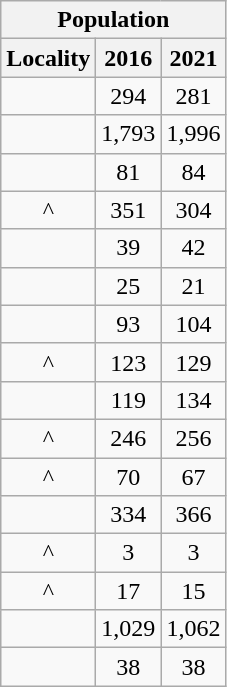<table class="wikitable" style="text-align:center;">
<tr>
<th colspan="3" style="text-align:center;  font-weight:bold">Population</th>
</tr>
<tr>
<th style="text-align:center; background:  font-weight:bold">Locality</th>
<th style="text-align:center; background:  font-weight:bold"><strong>2016</strong></th>
<th style="text-align:center; background:  font-weight:bold"><strong>2021</strong></th>
</tr>
<tr>
<td></td>
<td>294</td>
<td>281</td>
</tr>
<tr>
<td></td>
<td>1,793</td>
<td>1,996</td>
</tr>
<tr>
<td></td>
<td>81</td>
<td>84</td>
</tr>
<tr>
<td>^</td>
<td>351</td>
<td>304</td>
</tr>
<tr>
<td></td>
<td>39</td>
<td>42</td>
</tr>
<tr>
<td></td>
<td>25</td>
<td>21</td>
</tr>
<tr>
<td></td>
<td>93</td>
<td>104</td>
</tr>
<tr>
<td>^</td>
<td>123</td>
<td>129</td>
</tr>
<tr>
<td></td>
<td>119</td>
<td>134</td>
</tr>
<tr>
<td>^</td>
<td>246</td>
<td>256</td>
</tr>
<tr>
<td>^</td>
<td>70</td>
<td>67</td>
</tr>
<tr>
<td></td>
<td>334</td>
<td>366</td>
</tr>
<tr>
<td>^</td>
<td>3</td>
<td>3</td>
</tr>
<tr>
<td>^</td>
<td>17</td>
<td>15</td>
</tr>
<tr>
<td></td>
<td>1,029</td>
<td>1,062</td>
</tr>
<tr>
<td></td>
<td>38</td>
<td>38</td>
</tr>
</table>
